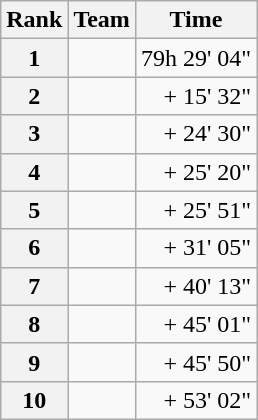<table class="wikitable" margin-bottom:0;">
<tr>
<th scope="col">Rank</th>
<th scope="col">Team</th>
<th scope="col">Time</th>
</tr>
<tr>
<th scope="row">1</th>
<td>  </td>
<td align="right">79h 29' 04"</td>
</tr>
<tr>
<th scope="row">2</th>
<td> </td>
<td align="right">+ 15' 32"</td>
</tr>
<tr>
<th scope="row">3</th>
<td> </td>
<td align="right">+ 24' 30"</td>
</tr>
<tr>
<th scope="row">4</th>
<td> </td>
<td align="right">+ 25' 20"</td>
</tr>
<tr>
<th scope="row">5</th>
<td> </td>
<td align="right">+ 25' 51"</td>
</tr>
<tr>
<th scope="row">6</th>
<td> </td>
<td align="right">+ 31' 05"</td>
</tr>
<tr>
<th scope="row">7</th>
<td> </td>
<td align="right">+ 40' 13"</td>
</tr>
<tr>
<th scope="row">8</th>
<td> </td>
<td align="right">+ 45' 01"</td>
</tr>
<tr>
<th scope="row">9</th>
<td> </td>
<td align="right">+ 45' 50"</td>
</tr>
<tr>
<th scope="row">10</th>
<td> </td>
<td align="right">+ 53' 02"</td>
</tr>
</table>
